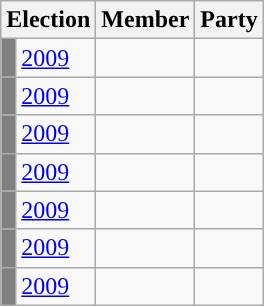<table class="wikitable">
<tr>
<th colspan="2">Election</th>
<th>Member</th>
<th>Party</th>
</tr>
<tr>
<td style="background-color: grey"></td>
<td><a href='#'>2009</a></td>
<td></td>
<td></td>
</tr>
<tr>
<td style="background-color: grey"></td>
<td><a href='#'>2009</a></td>
<td></td>
<td></td>
</tr>
<tr>
<td style="background-color: grey"></td>
<td><a href='#'>2009</a></td>
<td></td>
<td></td>
</tr>
<tr>
<td style="background-color: grey"></td>
<td><a href='#'>2009</a></td>
<td></td>
<td></td>
</tr>
<tr>
<td style="background-color: grey"></td>
<td><a href='#'>2009</a></td>
<td></td>
<td></td>
</tr>
<tr>
<td style="background-color: grey"></td>
<td><a href='#'>2009</a></td>
<td></td>
<td></td>
</tr>
<tr>
<td style="background-color: grey"></td>
<td><a href='#'>2009</a></td>
<td></td>
<td></td>
</tr>
</table>
